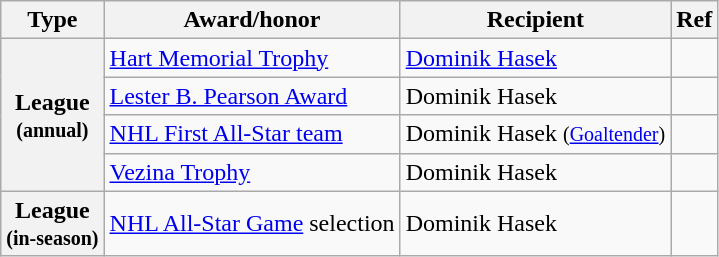<table class="wikitable">
<tr>
<th scope="col">Type</th>
<th scope="col">Award/honor</th>
<th scope="col">Recipient</th>
<th scope="col">Ref</th>
</tr>
<tr>
<th scope="row" rowspan="4">League<br><small>(annual)</small></th>
<td><a href='#'>Hart Memorial Trophy</a></td>
<td><a href='#'>Dominik Hasek</a></td>
<td></td>
</tr>
<tr>
<td><a href='#'>Lester B. Pearson Award</a></td>
<td>Dominik Hasek</td>
<td></td>
</tr>
<tr>
<td><a href='#'>NHL First All-Star team</a></td>
<td>Dominik Hasek <small>(<a href='#'>Goaltender</a>)</small></td>
<td></td>
</tr>
<tr>
<td><a href='#'>Vezina Trophy</a></td>
<td>Dominik Hasek</td>
<td></td>
</tr>
<tr>
<th scope="row">League<br><small>(in-season)</small></th>
<td><a href='#'>NHL All-Star Game</a> selection</td>
<td>Dominik Hasek</td>
<td></td>
</tr>
</table>
